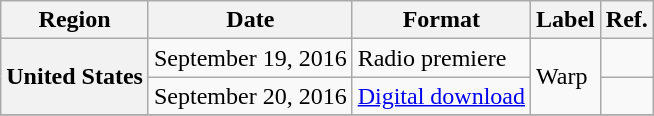<table class="wikitable plainrowheaders">
<tr>
<th>Region</th>
<th>Date</th>
<th>Format</th>
<th>Label</th>
<th>Ref.</th>
</tr>
<tr>
<th scope="row" rowspan="2">United States</th>
<td>September 19, 2016</td>
<td>Radio premiere</td>
<td rowspan="2">Warp</td>
<td></td>
</tr>
<tr>
<td>September 20, 2016</td>
<td rowspan="1"><a href='#'>Digital download</a></td>
<td><br></td>
</tr>
<tr>
</tr>
</table>
